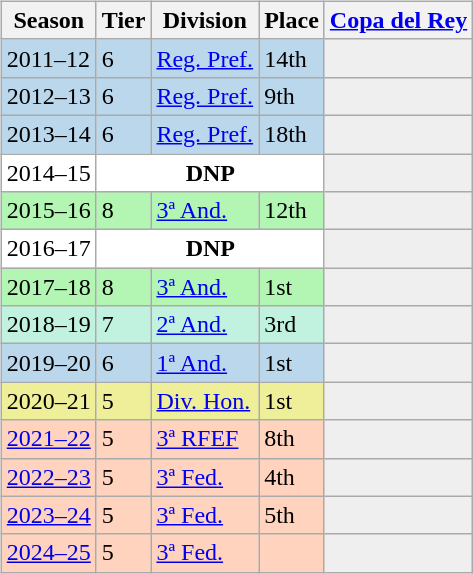<table>
<tr>
<td valign="top" width=0%><br><table class="wikitable">
<tr style="background:#f0f6fa;">
<th>Season</th>
<th>Tier</th>
<th>Division</th>
<th>Place</th>
<th><a href='#'>Copa del Rey</a></th>
</tr>
<tr>
<td style="background:#BBD7EC;">2011–12</td>
<td style="background:#BBD7EC;">6</td>
<td style="background:#BBD7EC;"><a href='#'>Reg. Pref.</a></td>
<td style="background:#BBD7EC;">14th</td>
<th style="background:#efefef;"></th>
</tr>
<tr>
<td style="background:#BBD7EC;">2012–13</td>
<td style="background:#BBD7EC;">6</td>
<td style="background:#BBD7EC;"><a href='#'>Reg. Pref.</a></td>
<td style="background:#BBD7EC;">9th</td>
<th style="background:#efefef;"></th>
</tr>
<tr>
<td style="background:#BBD7EC;">2013–14</td>
<td style="background:#BBD7EC;">6</td>
<td style="background:#BBD7EC;"><a href='#'>Reg. Pref.</a></td>
<td style="background:#BBD7EC;">18th</td>
<th style="background:#efefef;"></th>
</tr>
<tr>
<td style="background:#FFFFFF;">2014–15</td>
<th style="background:#FFFFFF;" colspan="3">DNP</th>
<th style="background:#efefef;"></th>
</tr>
<tr>
<td style="background:#B3F5B3;">2015–16</td>
<td style="background:#B3F5B3;">8</td>
<td style="background:#B3F5B3;"><a href='#'>3ª And.</a></td>
<td style="background:#B3F5B3;">12th</td>
<th style="background:#efefef;"></th>
</tr>
<tr>
<td style="background:#FFFFFF;">2016–17</td>
<th style="background:#FFFFFF;" colspan="3">DNP</th>
<th style="background:#efefef;"></th>
</tr>
<tr>
<td style="background:#B3F5B3;">2017–18</td>
<td style="background:#B3F5B3;">8</td>
<td style="background:#B3F5B3;"><a href='#'>3ª And.</a></td>
<td style="background:#B3F5B3;">1st</td>
<th style="background:#efefef;"></th>
</tr>
<tr>
<td style="background:#C0F2DF;">2018–19</td>
<td style="background:#C0F2DF;">7</td>
<td style="background:#C0F2DF;"><a href='#'>2ª And.</a></td>
<td style="background:#C0F2DF;">3rd</td>
<th style="background:#efefef;"></th>
</tr>
<tr>
<td style="background:#BBD7EC;">2019–20</td>
<td style="background:#BBD7EC;">6</td>
<td style="background:#BBD7EC;"><a href='#'>1ª And.</a></td>
<td style="background:#BBD7EC;">1st</td>
<th style="background:#efefef;"></th>
</tr>
<tr>
<td style="background:#EFEF99;">2020–21</td>
<td style="background:#EFEF99;">5</td>
<td style="background:#EFEF99;"><a href='#'>Div. Hon.</a></td>
<td style="background:#EFEF99;">1st</td>
<th style="background:#efefef;"></th>
</tr>
<tr>
<td style="background:#FFD3BD;"><a href='#'>2021–22</a></td>
<td style="background:#FFD3BD;">5</td>
<td style="background:#FFD3BD;"><a href='#'>3ª RFEF</a></td>
<td style="background:#FFD3BD;">8th</td>
<th style="background:#efefef;"></th>
</tr>
<tr>
<td style="background:#FFD3BD;"><a href='#'>2022–23</a></td>
<td style="background:#FFD3BD;">5</td>
<td style="background:#FFD3BD;"><a href='#'>3ª Fed.</a></td>
<td style="background:#FFD3BD;">4th</td>
<th style="background:#efefef;"></th>
</tr>
<tr>
<td style="background:#FFD3BD;"><a href='#'>2023–24</a></td>
<td style="background:#FFD3BD;">5</td>
<td style="background:#FFD3BD;"><a href='#'>3ª Fed.</a></td>
<td style="background:#FFD3BD;">5th</td>
<th style="background:#efefef;"></th>
</tr>
<tr>
<td style="background:#FFD3BD;"><a href='#'>2024–25</a></td>
<td style="background:#FFD3BD;">5</td>
<td style="background:#FFD3BD;"><a href='#'>3ª Fed.</a></td>
<td style="background:#FFD3BD;"></td>
<th style="background:#efefef;"></th>
</tr>
</table>
</td>
</tr>
</table>
